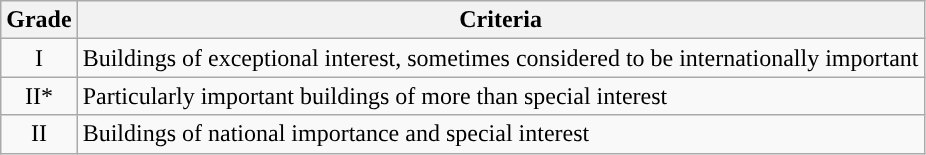<table class="wikitable">
<tr>
<th>Grade</th>
<th>Criteria</th>
</tr>
<tr>
<td align="center" >I</td>
<td>Buildings of exceptional interest, sometimes considered to be internationally important</td>
</tr>
<tr>
<td align="center" >II*</td>
<td>Particularly important buildings of more than special interest</td>
</tr>
<tr>
<td align="center" >II</td>
<td>Buildings of national importance and special interest</td>
</tr>
</table>
